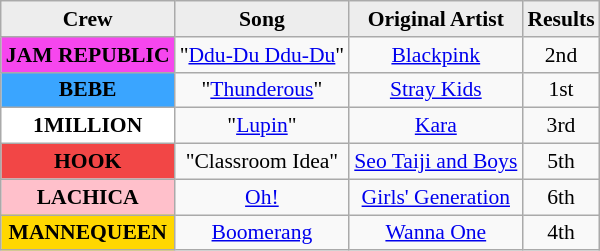<table class="wikitable sortable" style="text-align:center; font-size:90%">
<tr>
<th style="background:#EDEDED">Crew</th>
<th style="background:#EDEDED">Song</th>
<th style="background:#EDEDED">Original Artist</th>
<th style="background:#EDEDED">Results</th>
</tr>
<tr>
<td style="background:#F646EE"><strong>JAM REPUBLIC</strong></td>
<td>"<a href='#'>Ddu-Du Ddu-Du</a>"</td>
<td><a href='#'>Blackpink</a></td>
<td>2nd</td>
</tr>
<tr>
<td style="background:#3AA5FF"><strong>BEBE</strong></td>
<td>"<a href='#'>Thunderous</a>"</td>
<td><a href='#'>Stray Kids</a></td>
<td>1st</td>
</tr>
<tr>
<td style="background:white"><strong>1MILLION</strong></td>
<td>"<a href='#'>Lupin</a>"</td>
<td><a href='#'>Kara</a></td>
<td>3rd</td>
</tr>
<tr>
<td style="background:#F24646"><strong>HOOK</strong></td>
<td>"Classroom Idea"</td>
<td><a href='#'>Seo Taiji and Boys</a></td>
<td>5th</td>
</tr>
<tr>
<td style="background:pink"><strong>LACHICA</strong></td>
<td><a href='#'>Oh!</a></td>
<td><a href='#'>Girls' Generation</a></td>
<td>6th</td>
</tr>
<tr>
<td style="background:gold"><strong>MANNEQUEEN</strong></td>
<td><a href='#'>Boomerang</a></td>
<td><a href='#'>Wanna One</a></td>
<td>4th</td>
</tr>
</table>
